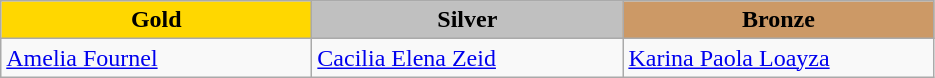<table class="wikitable" style="text-align:left">
<tr align="center">
<td width=200 bgcolor=gold><strong>Gold</strong></td>
<td width=200 bgcolor=silver><strong>Silver</strong></td>
<td width=200 bgcolor=CC9966><strong>Bronze</strong></td>
</tr>
<tr>
<td><a href='#'>Amelia Fournel</a><br><em></em></td>
<td><a href='#'>Cacilia Elena Zeid</a><br><em></em></td>
<td><a href='#'>Karina Paola Loayza</a><br><em></em></td>
</tr>
</table>
